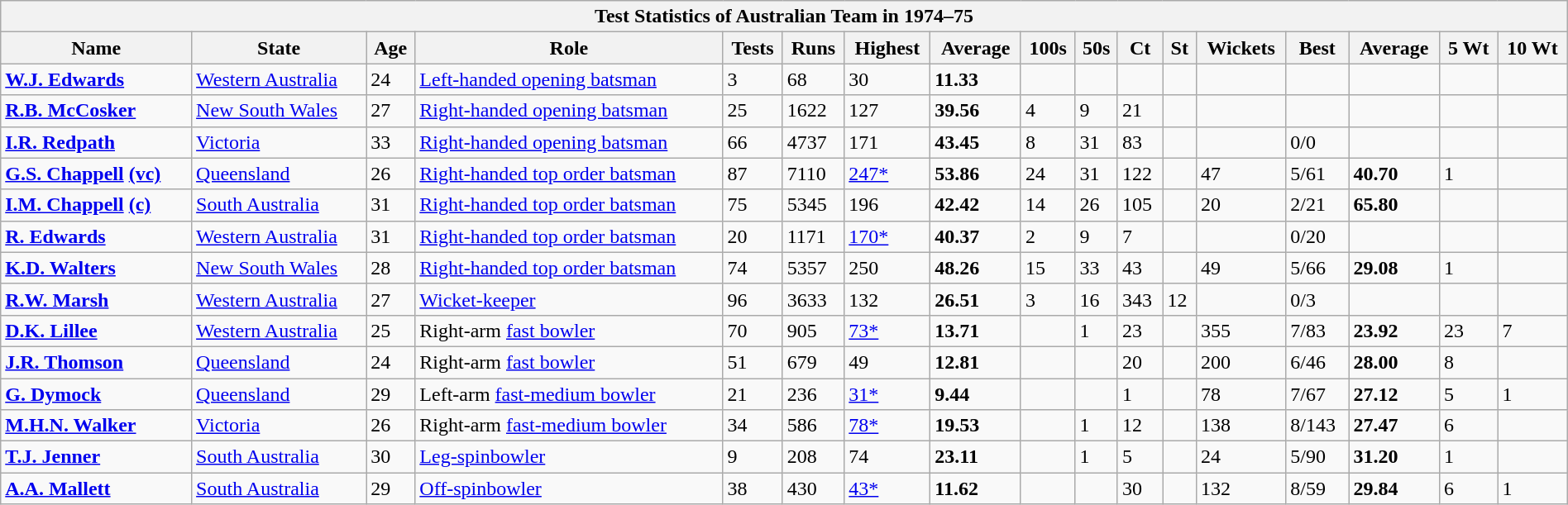<table class="wikitable" style="width:100%;">
<tr>
<th colspan=17>Test Statistics of Australian Team in 1974–75</th>
</tr>
<tr>
<th>Name</th>
<th>State</th>
<th>Age</th>
<th>Role</th>
<th>Tests</th>
<th>Runs</th>
<th>Highest</th>
<th>Average</th>
<th>100s</th>
<th>50s</th>
<th>Ct</th>
<th>St</th>
<th>Wickets</th>
<th>Best</th>
<th>Average</th>
<th>5 Wt</th>
<th>10 Wt</th>
</tr>
<tr align=left>
<td><strong><a href='#'>W.J. Edwards</a></strong></td>
<td><a href='#'>Western Australia</a></td>
<td>24</td>
<td><a href='#'>Left-handed opening batsman</a></td>
<td>3</td>
<td>68</td>
<td>30</td>
<td><strong>11.33</strong></td>
<td></td>
<td></td>
<td></td>
<td></td>
<td></td>
<td></td>
<td></td>
<td></td>
<td></td>
</tr>
<tr align=left>
<td><strong><a href='#'>R.B. McCosker</a></strong></td>
<td><a href='#'>New South Wales</a></td>
<td>27</td>
<td><a href='#'>Right-handed opening batsman</a></td>
<td>25</td>
<td>1622</td>
<td>127</td>
<td><strong>39.56</strong></td>
<td>4</td>
<td>9</td>
<td>21</td>
<td></td>
<td></td>
<td></td>
<td></td>
<td></td>
<td></td>
</tr>
<tr align=left>
<td><strong><a href='#'>I.R. Redpath</a></strong></td>
<td><a href='#'>Victoria</a></td>
<td>33</td>
<td><a href='#'>Right-handed opening batsman</a></td>
<td>66</td>
<td>4737</td>
<td>171</td>
<td><strong>43.45</strong></td>
<td>8</td>
<td>31</td>
<td>83</td>
<td></td>
<td></td>
<td>0/0</td>
<td></td>
<td></td>
<td></td>
</tr>
<tr align=left>
<td><strong><a href='#'>G.S. Chappell</a> <a href='#'>(vc)</a></strong></td>
<td><a href='#'>Queensland</a></td>
<td>26</td>
<td><a href='#'>Right-handed top order batsman</a></td>
<td>87</td>
<td>7110</td>
<td><a href='#'>247*</a></td>
<td><strong>53.86</strong></td>
<td>24</td>
<td>31</td>
<td>122</td>
<td></td>
<td>47</td>
<td>5/61</td>
<td><strong>40.70</strong></td>
<td>1</td>
<td></td>
</tr>
<tr align=left>
<td><strong><a href='#'>I.M. Chappell</a> <a href='#'>(c)</a></strong></td>
<td><a href='#'>South Australia</a></td>
<td>31</td>
<td><a href='#'>Right-handed top order batsman</a></td>
<td>75</td>
<td>5345</td>
<td>196</td>
<td><strong>42.42</strong></td>
<td>14</td>
<td>26</td>
<td>105</td>
<td></td>
<td>20</td>
<td>2/21</td>
<td><strong>65.80</strong></td>
<td></td>
<td></td>
</tr>
<tr align=left>
<td><strong><a href='#'>R. Edwards</a></strong></td>
<td><a href='#'>Western Australia</a></td>
<td>31</td>
<td><a href='#'>Right-handed top order batsman</a></td>
<td>20</td>
<td>1171</td>
<td><a href='#'>170*</a></td>
<td><strong>40.37</strong></td>
<td>2</td>
<td>9</td>
<td>7</td>
<td></td>
<td></td>
<td>0/20</td>
<td></td>
<td></td>
<td></td>
</tr>
<tr align=left>
<td><strong><a href='#'>K.D. Walters</a></strong></td>
<td><a href='#'>New South Wales</a></td>
<td>28</td>
<td><a href='#'>Right-handed top order batsman</a></td>
<td>74</td>
<td>5357</td>
<td>250</td>
<td><strong>48.26</strong></td>
<td>15</td>
<td>33</td>
<td>43</td>
<td></td>
<td>49</td>
<td>5/66</td>
<td><strong>29.08</strong></td>
<td>1</td>
<td></td>
</tr>
<tr align=left>
<td><strong><a href='#'>R.W. Marsh</a></strong></td>
<td><a href='#'>Western Australia</a></td>
<td>27</td>
<td><a href='#'>Wicket-keeper</a></td>
<td>96</td>
<td>3633</td>
<td>132</td>
<td><strong>26.51</strong></td>
<td>3</td>
<td>16</td>
<td>343</td>
<td>12</td>
<td></td>
<td>0/3</td>
<td></td>
<td></td>
<td></td>
</tr>
<tr align=left>
<td><strong><a href='#'>D.K. Lillee</a></strong></td>
<td><a href='#'>Western Australia</a></td>
<td>25</td>
<td>Right-arm <a href='#'>fast bowler</a></td>
<td>70</td>
<td>905</td>
<td><a href='#'>73*</a></td>
<td><strong>13.71</strong></td>
<td></td>
<td>1</td>
<td>23</td>
<td></td>
<td>355</td>
<td>7/83</td>
<td><strong>23.92</strong></td>
<td>23</td>
<td>7</td>
</tr>
<tr align=left>
<td><strong><a href='#'>J.R. Thomson</a></strong></td>
<td><a href='#'>Queensland</a></td>
<td>24</td>
<td>Right-arm <a href='#'>fast bowler</a></td>
<td>51</td>
<td>679</td>
<td>49</td>
<td><strong>12.81</strong></td>
<td></td>
<td></td>
<td>20</td>
<td></td>
<td>200</td>
<td>6/46</td>
<td><strong>28.00</strong></td>
<td>8</td>
<td></td>
</tr>
<tr align=left>
<td><strong><a href='#'>G. Dymock</a></strong></td>
<td><a href='#'>Queensland</a></td>
<td>29</td>
<td>Left-arm <a href='#'>fast-medium bowler</a></td>
<td>21</td>
<td>236</td>
<td><a href='#'>31*</a></td>
<td><strong>9.44</strong></td>
<td></td>
<td></td>
<td>1</td>
<td></td>
<td>78</td>
<td>7/67</td>
<td><strong>27.12</strong></td>
<td>5</td>
<td>1</td>
</tr>
<tr align=left>
<td><strong><a href='#'>M.H.N. Walker</a></strong></td>
<td><a href='#'>Victoria</a></td>
<td>26</td>
<td>Right-arm <a href='#'>fast-medium bowler</a></td>
<td>34</td>
<td>586</td>
<td><a href='#'>78*</a></td>
<td><strong>19.53</strong></td>
<td></td>
<td>1</td>
<td>12</td>
<td></td>
<td>138</td>
<td>8/143</td>
<td><strong>27.47</strong></td>
<td>6</td>
<td></td>
</tr>
<tr align=left>
<td><strong><a href='#'>T.J. Jenner</a></strong></td>
<td><a href='#'>South Australia</a></td>
<td>30</td>
<td><a href='#'>Leg-spinbowler</a></td>
<td>9</td>
<td>208</td>
<td>74</td>
<td><strong>23.11</strong></td>
<td></td>
<td>1</td>
<td>5</td>
<td></td>
<td>24</td>
<td>5/90</td>
<td><strong>31.20</strong></td>
<td>1</td>
<td></td>
</tr>
<tr align=left>
<td><strong><a href='#'>A.A. Mallett</a></strong></td>
<td><a href='#'>South Australia</a></td>
<td>29</td>
<td><a href='#'>Off-spinbowler</a></td>
<td>38</td>
<td>430</td>
<td><a href='#'>43*</a></td>
<td><strong>11.62</strong></td>
<td></td>
<td></td>
<td>30</td>
<td></td>
<td>132</td>
<td>8/59</td>
<td><strong>29.84</strong></td>
<td>6</td>
<td>1</td>
</tr>
</table>
